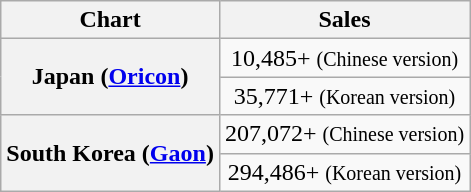<table class="wikitable sortable plainrowheaders">
<tr>
<th scope="col">Chart</th>
<th scope="col">Sales</th>
</tr>
<tr>
<th scope="row" rowspan="2">Japan (<a href='#'>Oricon</a>)</th>
<td align="center">10,485+ <small>(Chinese version)</small></td>
</tr>
<tr>
<td align="center">35,771+ <small>(Korean version)</small></td>
</tr>
<tr>
<th scope="row"  rowspan="2">South Korea (<a href='#'>Gaon</a>)</th>
<td align="center">207,072+ <small>(Chinese version)</small></td>
</tr>
<tr>
<td align="center">294,486+ <small>(Korean version)</small></td>
</tr>
</table>
